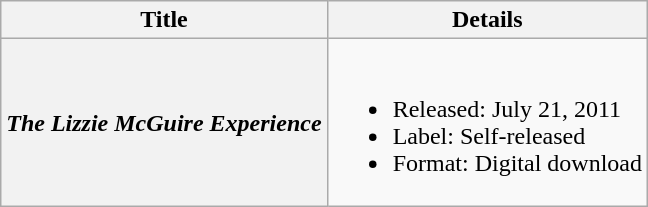<table class="wikitable plainrowheaders">
<tr>
<th scope="col">Title</th>
<th scope="col">Details</th>
</tr>
<tr>
<th scope="row"><em>The Lizzie McGuire Experience</em></th>
<td><br><ul><li>Released: July 21, 2011</li><li>Label: Self-released</li><li>Format: Digital download</li></ul></td>
</tr>
</table>
